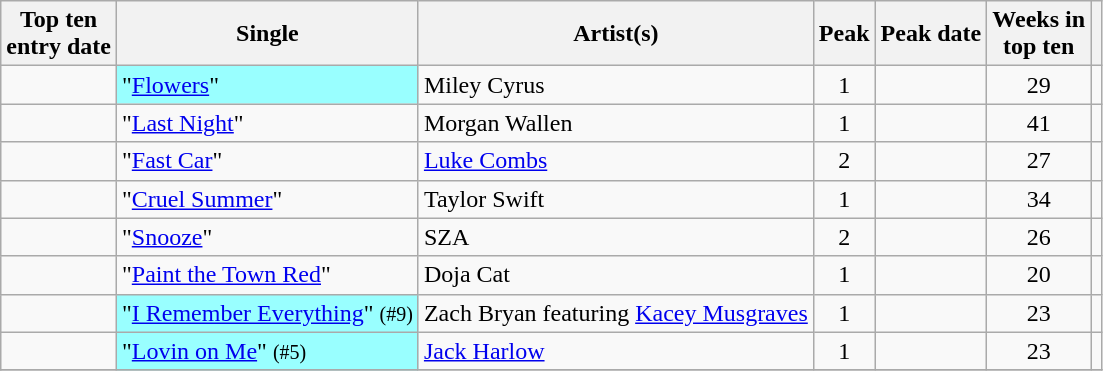<table class="wikitable sortable">
<tr>
<th>Top ten<br>entry date</th>
<th>Single</th>
<th>Artist(s)</th>
<th data-sort-type="number">Peak</th>
<th>Peak date</th>
<th data-sort-type="number">Weeks in<br>top ten</th>
<th></th>
</tr>
<tr>
<td></td>
<td style= "background:#9ff;">"<a href='#'>Flowers</a>" </td>
<td>Miley Cyrus</td>
<td style="text-align:center;">1</td>
<td></td>
<td style="text-align:center;">29</td>
<td style="text-align:center;"></td>
</tr>
<tr>
<td></td>
<td>"<a href='#'>Last Night</a>"</td>
<td>Morgan Wallen</td>
<td style="text-align:center;">1</td>
<td></td>
<td style="text-align:center;">41</td>
<td style="text-align:center;"></td>
</tr>
<tr>
<td></td>
<td>"<a href='#'>Fast Car</a>"</td>
<td><a href='#'>Luke Combs</a></td>
<td style="text-align:center;">2</td>
<td></td>
<td style="text-align:center;">27</td>
<td style="text-align:center;"></td>
</tr>
<tr>
<td></td>
<td>"<a href='#'>Cruel Summer</a>"</td>
<td>Taylor Swift</td>
<td style="text-align:center;">1</td>
<td></td>
<td style="text-align:center;">34</td>
<td style="text-align:center;"></td>
</tr>
<tr>
<td></td>
<td>"<a href='#'>Snooze</a>"</td>
<td>SZA</td>
<td style="text-align:center;">2</td>
<td></td>
<td style="text-align:center;">26</td>
<td style="text-align:center;"></td>
</tr>
<tr>
<td></td>
<td>"<a href='#'>Paint the Town Red</a>"</td>
<td>Doja Cat</td>
<td style="text-align:center;">1</td>
<td></td>
<td style="text-align:center;">20</td>
<td style="text-align:center;"></td>
</tr>
<tr>
<td></td>
<td style= "background:#9ff;">"<a href='#'>I Remember Everything</a>"  <small>(#9)</small></td>
<td>Zach Bryan featuring <a href='#'>Kacey Musgraves</a></td>
<td style="text-align:center;">1</td>
<td></td>
<td style="text-align:center;">23</td>
<td style="text-align:center;"></td>
</tr>
<tr>
<td></td>
<td style= "background:#9ff;">"<a href='#'>Lovin on Me</a>"  <small>(#5)</small></td>
<td><a href='#'>Jack Harlow</a></td>
<td style="text-align:center;">1</td>
<td></td>
<td style="text-align:center;">23</td>
<td style="text-align:center;"></td>
</tr>
<tr>
</tr>
</table>
